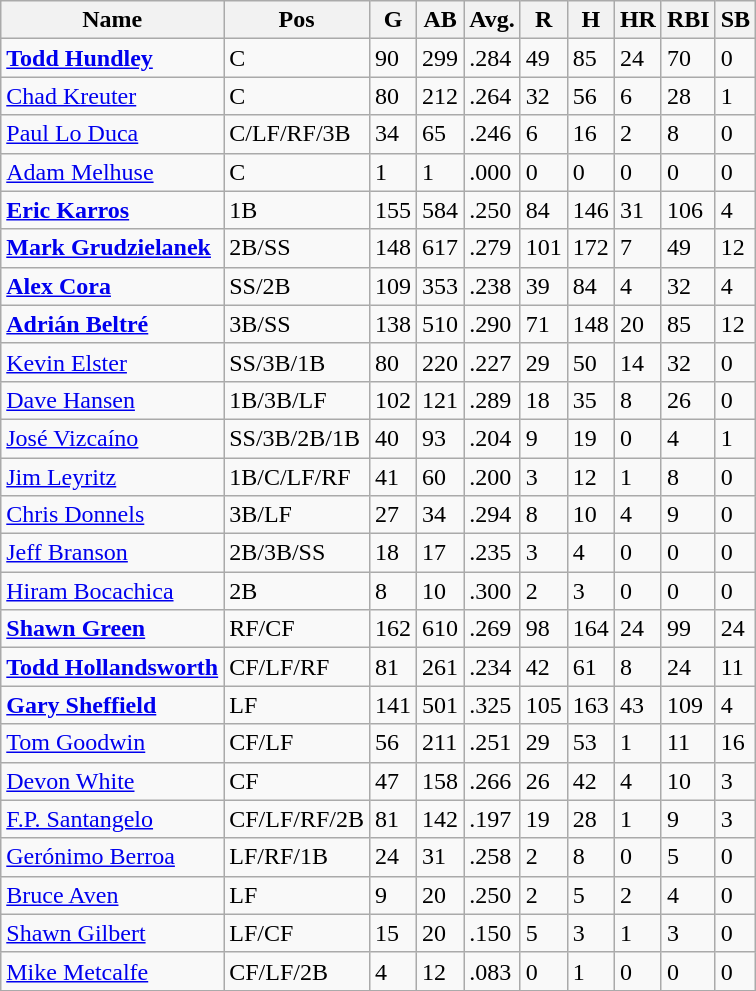<table class="wikitable sortable" style="text-align:left">
<tr>
<th>Name</th>
<th>Pos</th>
<th>G</th>
<th>AB</th>
<th>Avg.</th>
<th>R</th>
<th>H</th>
<th>HR</th>
<th>RBI</th>
<th>SB</th>
</tr>
<tr>
<td><strong><a href='#'>Todd Hundley</a></strong></td>
<td>C</td>
<td>90</td>
<td>299</td>
<td>.284</td>
<td>49</td>
<td>85</td>
<td>24</td>
<td>70</td>
<td>0</td>
</tr>
<tr>
<td><a href='#'>Chad Kreuter</a></td>
<td>C</td>
<td>80</td>
<td>212</td>
<td>.264</td>
<td>32</td>
<td>56</td>
<td>6</td>
<td>28</td>
<td>1</td>
</tr>
<tr>
<td><a href='#'>Paul Lo Duca</a></td>
<td>C/LF/RF/3B</td>
<td>34</td>
<td>65</td>
<td>.246</td>
<td>6</td>
<td>16</td>
<td>2</td>
<td>8</td>
<td>0</td>
</tr>
<tr>
<td><a href='#'>Adam Melhuse</a></td>
<td>C</td>
<td>1</td>
<td>1</td>
<td>.000</td>
<td>0</td>
<td>0</td>
<td>0</td>
<td>0</td>
<td>0</td>
</tr>
<tr>
<td><strong><a href='#'>Eric Karros</a></strong></td>
<td>1B</td>
<td>155</td>
<td>584</td>
<td>.250</td>
<td>84</td>
<td>146</td>
<td>31</td>
<td>106</td>
<td>4</td>
</tr>
<tr>
<td><strong><a href='#'>Mark Grudzielanek</a></strong></td>
<td>2B/SS</td>
<td>148</td>
<td>617</td>
<td>.279</td>
<td>101</td>
<td>172</td>
<td>7</td>
<td>49</td>
<td>12</td>
</tr>
<tr>
<td><strong><a href='#'>Alex Cora</a></strong></td>
<td>SS/2B</td>
<td>109</td>
<td>353</td>
<td>.238</td>
<td>39</td>
<td>84</td>
<td>4</td>
<td>32</td>
<td>4</td>
</tr>
<tr>
<td><strong><a href='#'>Adrián Beltré</a></strong></td>
<td>3B/SS</td>
<td>138</td>
<td>510</td>
<td>.290</td>
<td>71</td>
<td>148</td>
<td>20</td>
<td>85</td>
<td>12</td>
</tr>
<tr>
<td><a href='#'>Kevin Elster</a></td>
<td>SS/3B/1B</td>
<td>80</td>
<td>220</td>
<td>.227</td>
<td>29</td>
<td>50</td>
<td>14</td>
<td>32</td>
<td>0</td>
</tr>
<tr>
<td><a href='#'>Dave Hansen</a></td>
<td>1B/3B/LF</td>
<td>102</td>
<td>121</td>
<td>.289</td>
<td>18</td>
<td>35</td>
<td>8</td>
<td>26</td>
<td>0</td>
</tr>
<tr>
<td><a href='#'>José Vizcaíno</a></td>
<td>SS/3B/2B/1B</td>
<td>40</td>
<td>93</td>
<td>.204</td>
<td>9</td>
<td>19</td>
<td>0</td>
<td>4</td>
<td>1</td>
</tr>
<tr>
<td><a href='#'>Jim Leyritz</a></td>
<td>1B/C/LF/RF</td>
<td>41</td>
<td>60</td>
<td>.200</td>
<td>3</td>
<td>12</td>
<td>1</td>
<td>8</td>
<td>0</td>
</tr>
<tr>
<td><a href='#'>Chris Donnels</a></td>
<td>3B/LF</td>
<td>27</td>
<td>34</td>
<td>.294</td>
<td>8</td>
<td>10</td>
<td>4</td>
<td>9</td>
<td>0</td>
</tr>
<tr>
<td><a href='#'>Jeff Branson</a></td>
<td>2B/3B/SS</td>
<td>18</td>
<td>17</td>
<td>.235</td>
<td>3</td>
<td>4</td>
<td>0</td>
<td>0</td>
<td>0</td>
</tr>
<tr>
<td><a href='#'>Hiram Bocachica</a></td>
<td>2B</td>
<td>8</td>
<td>10</td>
<td>.300</td>
<td>2</td>
<td>3</td>
<td>0</td>
<td>0</td>
<td>0</td>
</tr>
<tr>
<td><strong><a href='#'>Shawn Green</a></strong></td>
<td>RF/CF</td>
<td>162</td>
<td>610</td>
<td>.269</td>
<td>98</td>
<td>164</td>
<td>24</td>
<td>99</td>
<td>24</td>
</tr>
<tr>
<td><strong><a href='#'>Todd Hollandsworth</a></strong></td>
<td>CF/LF/RF</td>
<td>81</td>
<td>261</td>
<td>.234</td>
<td>42</td>
<td>61</td>
<td>8</td>
<td>24</td>
<td>11</td>
</tr>
<tr>
<td><strong><a href='#'>Gary Sheffield</a></strong></td>
<td>LF</td>
<td>141</td>
<td>501</td>
<td>.325</td>
<td>105</td>
<td>163</td>
<td>43</td>
<td>109</td>
<td>4</td>
</tr>
<tr>
<td><a href='#'>Tom Goodwin</a></td>
<td>CF/LF</td>
<td>56</td>
<td>211</td>
<td>.251</td>
<td>29</td>
<td>53</td>
<td>1</td>
<td>11</td>
<td>16</td>
</tr>
<tr>
<td><a href='#'>Devon White</a></td>
<td>CF</td>
<td>47</td>
<td>158</td>
<td>.266</td>
<td>26</td>
<td>42</td>
<td>4</td>
<td>10</td>
<td>3</td>
</tr>
<tr>
<td><a href='#'>F.P. Santangelo</a></td>
<td>CF/LF/RF/2B</td>
<td>81</td>
<td>142</td>
<td>.197</td>
<td>19</td>
<td>28</td>
<td>1</td>
<td>9</td>
<td>3</td>
</tr>
<tr>
<td><a href='#'>Gerónimo Berroa</a></td>
<td>LF/RF/1B</td>
<td>24</td>
<td>31</td>
<td>.258</td>
<td>2</td>
<td>8</td>
<td>0</td>
<td>5</td>
<td>0</td>
</tr>
<tr>
<td><a href='#'>Bruce Aven</a></td>
<td>LF</td>
<td>9</td>
<td>20</td>
<td>.250</td>
<td>2</td>
<td>5</td>
<td>2</td>
<td>4</td>
<td>0</td>
</tr>
<tr>
<td><a href='#'>Shawn Gilbert</a></td>
<td>LF/CF</td>
<td>15</td>
<td>20</td>
<td>.150</td>
<td>5</td>
<td>3</td>
<td>1</td>
<td>3</td>
<td>0</td>
</tr>
<tr>
<td><a href='#'>Mike Metcalfe</a></td>
<td>CF/LF/2B</td>
<td>4</td>
<td>12</td>
<td>.083</td>
<td>0</td>
<td>1</td>
<td>0</td>
<td>0</td>
<td>0</td>
</tr>
<tr>
</tr>
</table>
